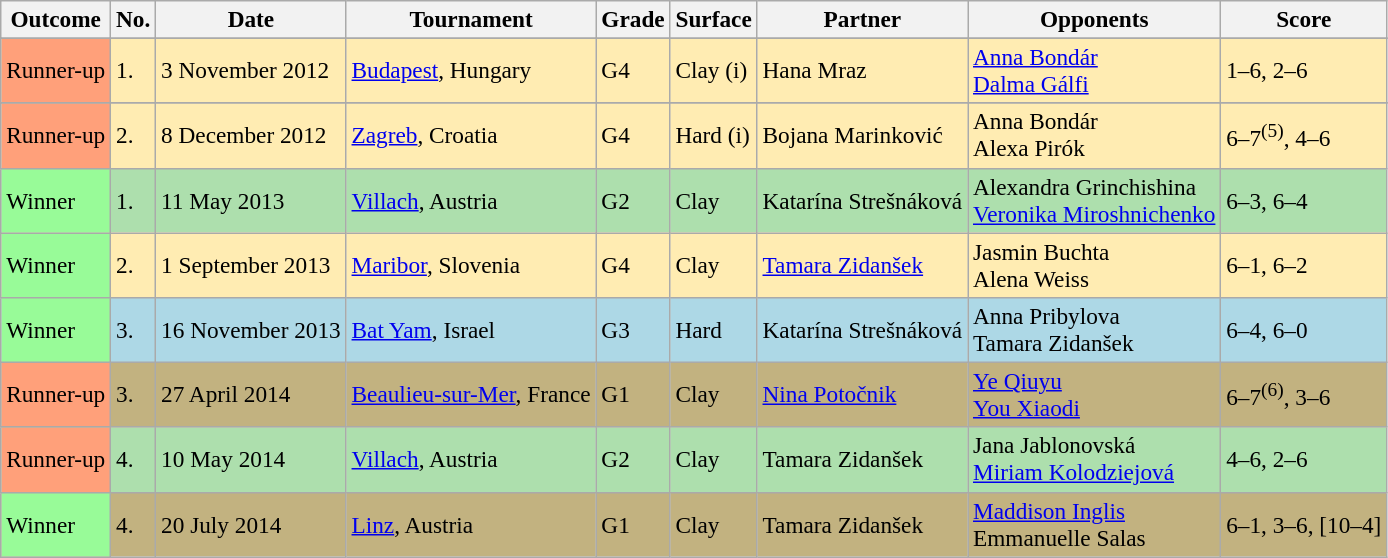<table class="sortable wikitable" style=font-size:97%>
<tr>
<th>Outcome</th>
<th>No.</th>
<th>Date</th>
<th>Tournament</th>
<th>Grade</th>
<th>Surface</th>
<th>Partner</th>
<th>Opponents</th>
<th class="unsortable">Score</th>
</tr>
<tr>
</tr>
<tr bgcolor=#ffecb2>
<td style="background:#ffa07a;">Runner-up</td>
<td>1.</td>
<td>3 November 2012</td>
<td><a href='#'>Budapest</a>, Hungary</td>
<td>G4</td>
<td>Clay (i)</td>
<td> Hana Mraz</td>
<td> <a href='#'>Anna Bondár</a> <br>  <a href='#'>Dalma Gálfi</a></td>
<td>1–6, 2–6</td>
</tr>
<tr>
</tr>
<tr bgcolor=#ffecb2>
<td style="background:#ffa07a;">Runner-up</td>
<td>2.</td>
<td>8 December 2012</td>
<td><a href='#'>Zagreb</a>, Croatia</td>
<td>G4</td>
<td>Hard (i)</td>
<td> Bojana Marinković</td>
<td> Anna Bondár <br>  Alexa Pirók</td>
<td>6–7<sup>(5)</sup>, 4–6</td>
</tr>
<tr bgcolor="#ADDFAD">
<td bgcolor="98FB98">Winner</td>
<td>1.</td>
<td>11 May 2013</td>
<td><a href='#'>Villach</a>, Austria</td>
<td>G2</td>
<td>Clay</td>
<td> Katarína Strešnáková</td>
<td> Alexandra Grinchishina <br>  <a href='#'>Veronika Miroshnichenko</a></td>
<td>6–3, 6–4</td>
</tr>
<tr bgcolor=#ffecb2>
<td bgcolor="98FB98">Winner</td>
<td>2.</td>
<td>1 September 2013</td>
<td><a href='#'>Maribor</a>, Slovenia</td>
<td>G4</td>
<td>Clay</td>
<td> <a href='#'>Tamara Zidanšek</a></td>
<td> Jasmin Buchta <br>  Alena Weiss</td>
<td>6–1, 6–2</td>
</tr>
<tr bgcolor="lightblue">
<td bgcolor="98FB98">Winner</td>
<td>3.</td>
<td>16 November 2013</td>
<td><a href='#'>Bat Yam</a>, Israel</td>
<td>G3</td>
<td>Hard</td>
<td> Katarína Strešnáková</td>
<td> Anna Pribylova <br>  Tamara Zidanšek</td>
<td>6–4, 6–0</td>
</tr>
<tr bgcolor=#C2B280>
<td style="background:#ffa07a;">Runner-up</td>
<td>3.</td>
<td>27 April 2014</td>
<td><a href='#'>Beaulieu-sur-Mer</a>, France</td>
<td>G1</td>
<td>Clay</td>
<td> <a href='#'>Nina Potočnik</a></td>
<td> <a href='#'>Ye Qiuyu</a> <br>  <a href='#'>You Xiaodi</a></td>
<td>6–7<sup>(6)</sup>, 3–6</td>
</tr>
<tr bgcolor="#ADDFAD">
<td style="background:#ffa07a;">Runner-up</td>
<td>4.</td>
<td>10 May 2014</td>
<td><a href='#'>Villach</a>, Austria</td>
<td>G2</td>
<td>Clay</td>
<td> Tamara Zidanšek</td>
<td> Jana Jablonovská <br>  <a href='#'>Miriam Kolodziejová</a></td>
<td>4–6, 2–6</td>
</tr>
<tr bgcolor=#C2B280>
<td bgcolor="98FB98">Winner</td>
<td>4.</td>
<td>20 July 2014</td>
<td><a href='#'>Linz</a>, Austria</td>
<td>G1</td>
<td>Clay</td>
<td> Tamara Zidanšek</td>
<td> <a href='#'>Maddison Inglis</a> <br>  Emmanuelle Salas</td>
<td>6–1, 3–6, [10–4]</td>
</tr>
</table>
